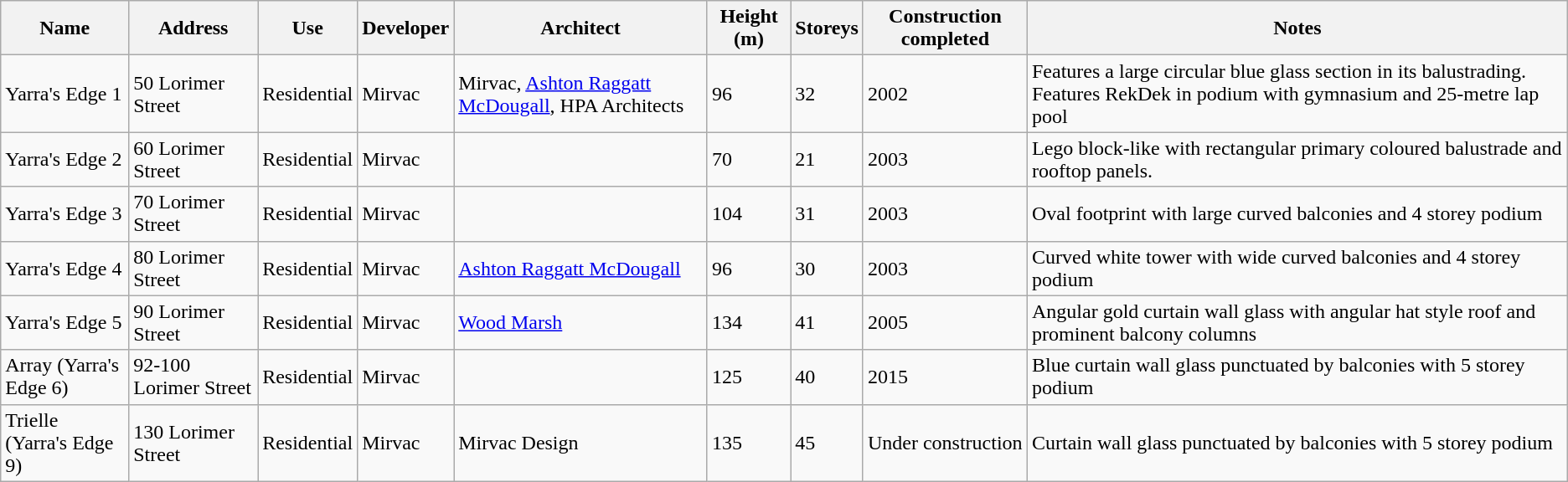<table class="wikitable sortable">
<tr>
<th>Name</th>
<th>Address</th>
<th>Use</th>
<th>Developer</th>
<th>Architect</th>
<th>Height (m)</th>
<th>Storeys</th>
<th>Construction completed</th>
<th>Notes</th>
</tr>
<tr>
<td>Yarra's Edge 1</td>
<td>50 Lorimer Street</td>
<td>Residential</td>
<td>Mirvac</td>
<td>Mirvac, <a href='#'>Ashton Raggatt McDougall</a>, HPA Architects</td>
<td>96</td>
<td>32</td>
<td>2002</td>
<td>Features a large circular blue glass section in its balustrading. Features RekDek in podium with gymnasium and 25-metre lap pool</td>
</tr>
<tr>
<td>Yarra's Edge 2</td>
<td>60 Lorimer Street</td>
<td>Residential</td>
<td>Mirvac</td>
<td></td>
<td>70</td>
<td>21</td>
<td>2003</td>
<td>Lego block-like with rectangular primary coloured balustrade and rooftop panels.</td>
</tr>
<tr>
<td>Yarra's Edge 3</td>
<td>70 Lorimer Street</td>
<td>Residential</td>
<td>Mirvac</td>
<td></td>
<td>104</td>
<td>31</td>
<td>2003</td>
<td>Oval footprint with large curved balconies and 4 storey podium</td>
</tr>
<tr>
<td>Yarra's Edge 4</td>
<td>80 Lorimer Street</td>
<td>Residential</td>
<td>Mirvac</td>
<td><a href='#'>Ashton Raggatt McDougall</a></td>
<td>96</td>
<td>30</td>
<td>2003</td>
<td>Curved white tower with wide curved balconies and 4 storey podium</td>
</tr>
<tr>
<td>Yarra's Edge 5</td>
<td>90 Lorimer Street</td>
<td>Residential</td>
<td>Mirvac</td>
<td><a href='#'>Wood Marsh</a></td>
<td>134</td>
<td>41</td>
<td>2005</td>
<td>Angular gold curtain wall glass with angular hat style roof and prominent balcony columns</td>
</tr>
<tr>
<td>Array (Yarra's Edge 6)</td>
<td>92-100 Lorimer Street</td>
<td>Residential</td>
<td>Mirvac</td>
<td></td>
<td>125</td>
<td>40</td>
<td>2015</td>
<td>Blue curtain wall glass punctuated by balconies with 5 storey podium</td>
</tr>
<tr>
<td>Trielle (Yarra's Edge 9)</td>
<td>130 Lorimer Street</td>
<td>Residential</td>
<td>Mirvac</td>
<td>Mirvac Design</td>
<td>135</td>
<td>45</td>
<td>Under construction</td>
<td>Curtain wall glass punctuated by balconies with 5 storey podium</td>
</tr>
</table>
